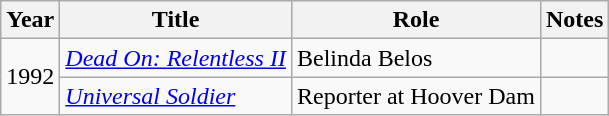<table class="wikitable">
<tr>
<th>Year</th>
<th>Title</th>
<th>Role</th>
<th>Notes</th>
</tr>
<tr>
<td rowspan="2">1992</td>
<td><em><a href='#'>Dead On: Relentless II</a></em></td>
<td>Belinda Belos</td>
<td></td>
</tr>
<tr>
<td><em><a href='#'>Universal Soldier</a></em></td>
<td>Reporter at Hoover Dam</td>
<td></td>
</tr>
</table>
